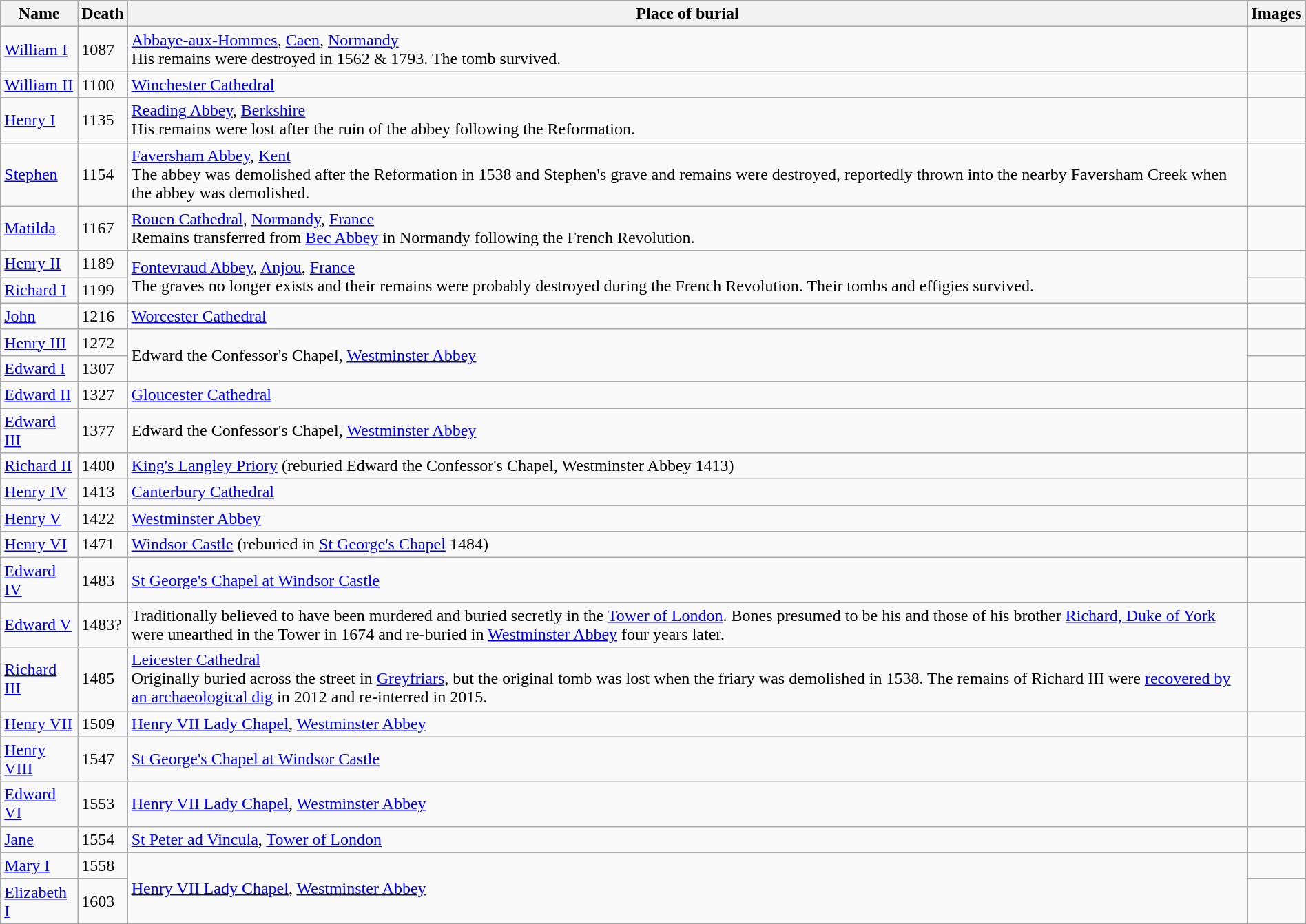<table class="wikitable" width="100%">
<tr>
<th>Name</th>
<th>Death</th>
<th>Place of burial</th>
<th>Images</th>
</tr>
<tr>
<td><a href='#'>William I</a></td>
<td>1087</td>
<td><a href='#'>Abbaye-aux-Hommes</a>, <a href='#'>Caen</a>, <a href='#'>Normandy</a><br>His remains were destroyed in 1562 & 1793. The tomb survived.</td>
<td></td>
</tr>
<tr>
<td><a href='#'>William II</a></td>
<td>1100</td>
<td><a href='#'>Winchester Cathedral</a></td>
<td></td>
</tr>
<tr>
<td><a href='#'>Henry I</a></td>
<td>1135</td>
<td><a href='#'>Reading Abbey</a>, <a href='#'>Berkshire</a><br> His remains were lost after the ruin of the abbey following the Reformation.</td>
<td> </td>
</tr>
<tr>
<td><a href='#'>Stephen</a></td>
<td>1154</td>
<td><a href='#'>Faversham Abbey</a>, <a href='#'>Kent</a><br>The abbey was demolished after the Reformation in 1538 and Stephen's grave and remains were destroyed, reportedly thrown into the nearby Faversham Creek when the abbey was demolished.</td>
<td></td>
</tr>
<tr>
<td><a href='#'>Matilda</a></td>
<td>1167</td>
<td><a href='#'>Rouen Cathedral</a>, <a href='#'>Normandy</a>, <a href='#'>France</a><br> Remains transferred from <a href='#'>Bec Abbey</a> in Normandy following the French Revolution.</td>
<td></td>
</tr>
<tr>
<td><a href='#'>Henry II</a></td>
<td>1189</td>
<td rowspan="2"><a href='#'>Fontevraud Abbey</a>, <a href='#'>Anjou</a>, <a href='#'>France</a><br>The graves no longer exists and their remains were probably destroyed during the French Revolution. Their tombs and effigies survived.</td>
<td></td>
</tr>
<tr>
<td><a href='#'>Richard I</a></td>
<td>1199</td>
<td></td>
</tr>
<tr>
<td><a href='#'>John</a></td>
<td>1216</td>
<td><a href='#'>Worcester Cathedral</a></td>
<td></td>
</tr>
<tr>
<td><a href='#'>Henry III</a></td>
<td>1272</td>
<td rowspan="2">Edward the Confessor's Chapel, <a href='#'>Westminster Abbey</a></td>
<td></td>
</tr>
<tr>
<td><a href='#'>Edward I</a></td>
<td>1307</td>
<td></td>
</tr>
<tr>
<td><a href='#'>Edward II</a></td>
<td>1327</td>
<td><a href='#'>Gloucester Cathedral</a></td>
<td></td>
</tr>
<tr>
<td><a href='#'>Edward III</a></td>
<td>1377</td>
<td>Edward the Confessor's Chapel, <a href='#'>Westminster Abbey</a></td>
<td></td>
</tr>
<tr>
<td><a href='#'>Richard II</a></td>
<td>1400</td>
<td><a href='#'>King's Langley Priory</a> (reburied Edward the Confessor's Chapel, Westminster Abbey 1413)</td>
<td></td>
</tr>
<tr>
<td><a href='#'>Henry IV</a></td>
<td>1413</td>
<td><a href='#'>Canterbury Cathedral</a></td>
<td></td>
</tr>
<tr>
<td><a href='#'>Henry V</a></td>
<td>1422</td>
<td><a href='#'>Westminster Abbey</a></td>
<td></td>
</tr>
<tr>
<td><a href='#'>Henry VI</a></td>
<td>1471</td>
<td><a href='#'>Windsor Castle</a> (reburied in <a href='#'>St George's Chapel</a> 1484)</td>
<td></td>
</tr>
<tr>
<td><a href='#'>Edward IV</a></td>
<td>1483</td>
<td><a href='#'>St George's Chapel at Windsor Castle</a></td>
<td></td>
</tr>
<tr>
<td><a href='#'>Edward V</a></td>
<td>1483?</td>
<td>Traditionally believed to have been murdered and buried secretly in the <a href='#'>Tower of London</a>. Bones presumed to be his and those of his brother <a href='#'>Richard, Duke of York</a> were unearthed in the Tower in 1674 and re-buried in <a href='#'>Westminster Abbey</a> four years later.</td>
<td></td>
</tr>
<tr>
<td><a href='#'>Richard III</a></td>
<td>1485</td>
<td><a href='#'>Leicester Cathedral</a><br>Originally buried across the street in <a href='#'>Greyfriars</a>, but the original tomb was lost when the friary was demolished in 1538. The remains of Richard III were <a href='#'>recovered by an archaeological dig</a> in 2012 and re-interred in 2015.</td>
<td></td>
</tr>
<tr>
<td><a href='#'>Henry VII</a></td>
<td>1509</td>
<td><a href='#'>Henry VII Lady Chapel</a>, <a href='#'>Westminster Abbey</a></td>
<td></td>
</tr>
<tr>
<td><a href='#'>Henry VIII</a></td>
<td>1547</td>
<td><a href='#'>St George's Chapel at Windsor Castle</a></td>
<td></td>
</tr>
<tr>
<td><a href='#'>Edward VI</a></td>
<td>1553</td>
<td><a href='#'>Henry VII Lady Chapel</a>, <a href='#'>Westminster Abbey</a></td>
<td></td>
</tr>
<tr>
<td><a href='#'>Jane</a></td>
<td>1554</td>
<td><a href='#'>St Peter ad Vincula</a>, <a href='#'>Tower of London</a></td>
<td></td>
</tr>
<tr>
<td><a href='#'>Mary I</a></td>
<td>1558</td>
<td rowspan="2"><a href='#'>Henry VII Lady Chapel</a>, <a href='#'>Westminster Abbey</a></td>
</tr>
<tr>
<td><a href='#'>Elizabeth I</a></td>
<td>1603</td>
<td></td>
</tr>
<tr>
</tr>
</table>
